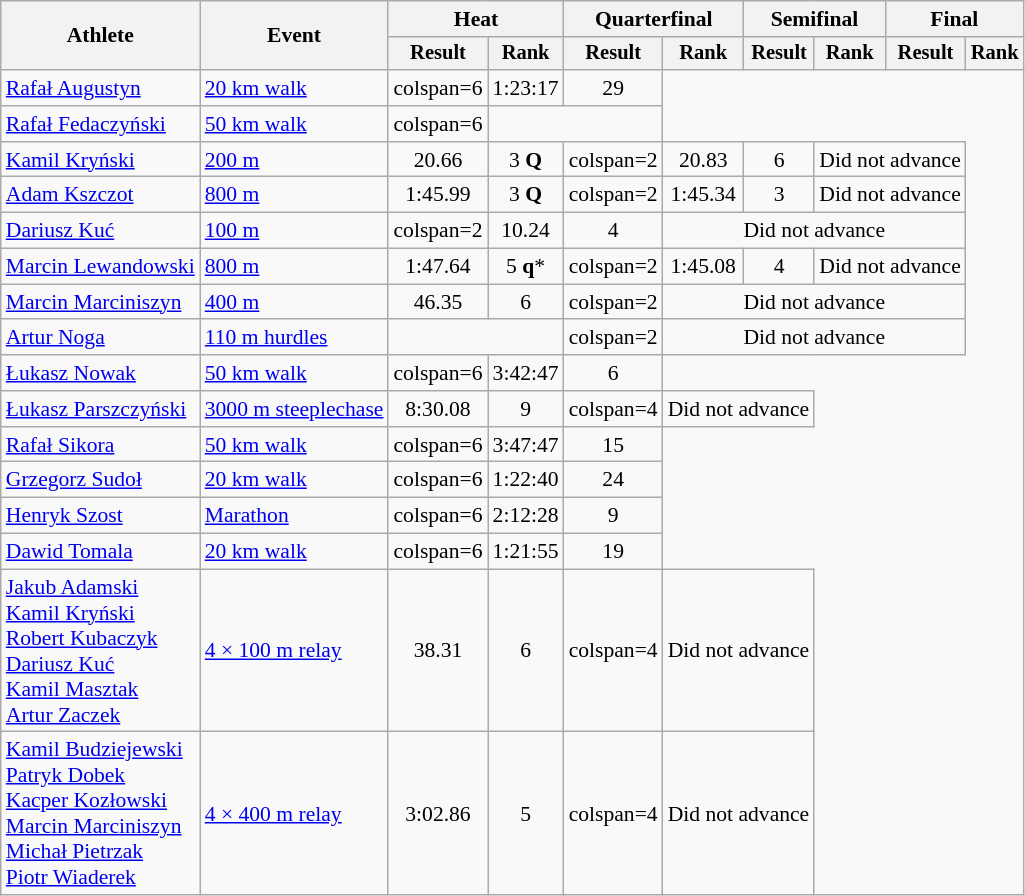<table class="wikitable" style="font-size:90%">
<tr>
<th rowspan="2">Athlete</th>
<th rowspan="2">Event</th>
<th colspan="2">Heat</th>
<th colspan="2">Quarterfinal</th>
<th colspan="2">Semifinal</th>
<th colspan="2">Final</th>
</tr>
<tr style="font-size:95%">
<th>Result</th>
<th>Rank</th>
<th>Result</th>
<th>Rank</th>
<th>Result</th>
<th>Rank</th>
<th>Result</th>
<th>Rank</th>
</tr>
<tr align=center>
<td align=left><a href='#'>Rafał Augustyn</a></td>
<td align=left><a href='#'>20 km walk</a></td>
<td>colspan=6 </td>
<td>1:23:17</td>
<td>29</td>
</tr>
<tr align=center>
<td align=left><a href='#'>Rafał Fedaczyński</a></td>
<td align=left><a href='#'>50 km walk</a></td>
<td>colspan=6 </td>
<td colspan=2></td>
</tr>
<tr align=center>
<td align=left><a href='#'>Kamil Kryński</a></td>
<td align=left><a href='#'>200 m</a></td>
<td>20.66</td>
<td>3 <strong>Q</strong></td>
<td>colspan=2 </td>
<td>20.83</td>
<td>6</td>
<td colspan=2>Did not advance</td>
</tr>
<tr align=center>
<td align=left><a href='#'>Adam Kszczot</a></td>
<td align=left><a href='#'>800 m</a></td>
<td>1:45.99</td>
<td>3 <strong>Q</strong></td>
<td>colspan=2 </td>
<td>1:45.34</td>
<td>3</td>
<td colspan=2>Did not advance</td>
</tr>
<tr align=center>
<td align=left><a href='#'>Dariusz Kuć</a></td>
<td align=left><a href='#'>100 m</a></td>
<td>colspan=2 </td>
<td>10.24</td>
<td>4</td>
<td colspan=4>Did not advance</td>
</tr>
<tr align=center>
<td align=left><a href='#'>Marcin Lewandowski</a></td>
<td align=left><a href='#'>800 m</a></td>
<td>1:47.64</td>
<td>5 <strong>q</strong>*</td>
<td>colspan=2 </td>
<td>1:45.08</td>
<td>4</td>
<td colspan=2>Did not advance</td>
</tr>
<tr align=center>
<td align=left><a href='#'>Marcin Marciniszyn</a></td>
<td align=left><a href='#'>400 m</a></td>
<td>46.35</td>
<td>6</td>
<td>colspan=2 </td>
<td colspan=4>Did not advance</td>
</tr>
<tr align=center>
<td align=left><a href='#'>Artur Noga</a></td>
<td align=left><a href='#'>110 m hurdles</a></td>
<td colspan=2></td>
<td>colspan=2 </td>
<td colspan=4>Did not advance</td>
</tr>
<tr align=center>
<td align=left><a href='#'>Łukasz Nowak</a></td>
<td align=left><a href='#'>50 km walk</a></td>
<td>colspan=6 </td>
<td>3:42:47</td>
<td>6</td>
</tr>
<tr align=center>
<td align=left><a href='#'>Łukasz Parszczyński</a></td>
<td align=left><a href='#'>3000 m steeplechase</a></td>
<td>8:30.08</td>
<td>9</td>
<td>colspan=4 </td>
<td colspan=2>Did not advance</td>
</tr>
<tr align=center>
<td align=left><a href='#'>Rafał Sikora</a></td>
<td align=left><a href='#'>50 km walk</a></td>
<td>colspan=6 </td>
<td>3:47:47</td>
<td>15</td>
</tr>
<tr align=center>
<td align=left><a href='#'>Grzegorz Sudoł</a></td>
<td align=left><a href='#'>20 km walk</a></td>
<td>colspan=6 </td>
<td>1:22:40</td>
<td>24</td>
</tr>
<tr align=center>
<td align=left><a href='#'>Henryk Szost</a></td>
<td align=left><a href='#'>Marathon</a></td>
<td>colspan=6 </td>
<td>2:12:28</td>
<td>9</td>
</tr>
<tr align=center>
<td align=left><a href='#'>Dawid Tomala</a></td>
<td align=left><a href='#'>20 km walk</a></td>
<td>colspan=6 </td>
<td>1:21:55</td>
<td>19</td>
</tr>
<tr align=center>
<td align=left><a href='#'>Jakub Adamski</a><br><a href='#'>Kamil Kryński</a><br><a href='#'>Robert Kubaczyk</a><br><a href='#'>Dariusz Kuć</a><br><a href='#'>Kamil Masztak</a><br><a href='#'>Artur Zaczek</a></td>
<td align=left><a href='#'>4 × 100 m relay</a></td>
<td>38.31</td>
<td>6</td>
<td>colspan=4 </td>
<td colspan=2>Did not advance</td>
</tr>
<tr align=center>
<td align=left><a href='#'>Kamil Budziejewski</a><br><a href='#'>Patryk Dobek</a><br><a href='#'>Kacper Kozłowski</a><br><a href='#'>Marcin Marciniszyn</a><br><a href='#'>Michał Pietrzak</a><br><a href='#'>Piotr Wiaderek</a></td>
<td align=left><a href='#'>4 × 400 m relay</a></td>
<td>3:02.86</td>
<td>5</td>
<td>colspan=4 </td>
<td colspan=2>Did not advance</td>
</tr>
</table>
